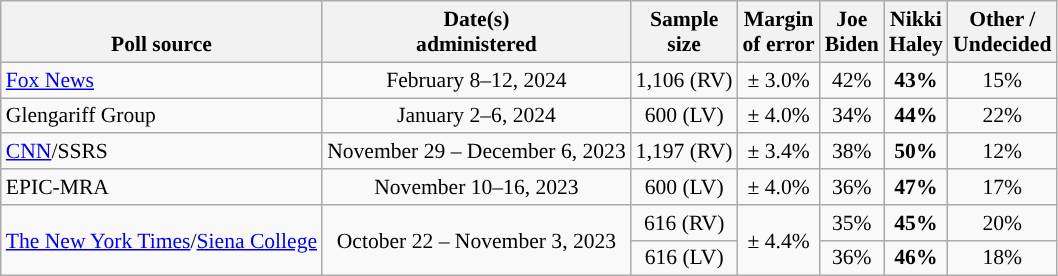<table class="wikitable sortable mw-datatable" style="font-size:90%;text-align:center;line-height:17px">
<tr style="vertical-align:bottom">
<th>Poll source</th>
<th>Date(s)<br>administered</th>
<th>Sample<br>size</th>
<th>Margin<br>of error</th>
<th class="unsortable">Joe<br>Biden<br></th>
<th class="unsortable">Nikki<br>Haley<br></th>
<th class="unsortable">Other /<br>Undecided</th>
</tr>
<tr>
<td style="text-align:left;"><a href='#'>Fox News</a></td>
<td data-sort-value="2024-02-14">February 8–12, 2024</td>
<td>1,106 (RV)</td>
<td>± 3.0%</td>
<td>42%</td>
<td style="background-color:"><strong>43%</strong></td>
<td>15%</td>
</tr>
<tr>
<td style="text-align:left;">Glengariff Group</td>
<td data-sort-value="2024-01-07">January 2–6, 2024</td>
<td>600 (LV)</td>
<td>± 4.0%</td>
<td>34%</td>
<td style="background-color:"><strong>44%</strong></td>
<td>22%</td>
</tr>
<tr>
<td style="text-align:left;"><a href='#'>CNN</a>/SSRS</td>
<td data-sort-value="2023-11-09">November 29 – December 6, 2023</td>
<td>1,197 (RV)</td>
<td>± 3.4%</td>
<td>38%</td>
<td style="background-color:"><strong>50%</strong></td>
<td>12%</td>
</tr>
<tr>
<td style="text-align:left;">EPIC-MRA</td>
<td data-sort-value="2023-11-09">November 10–16, 2023</td>
<td>600 (LV)</td>
<td>± 4.0%</td>
<td>36%</td>
<td style="background-color:"><strong>47%</strong></td>
<td>17%</td>
</tr>
<tr>
<td style="text-align:left;" rowspan="2"><a href='#'>The New York Times</a>/<a href='#'>Siena College</a></td>
<td rowspan="2">October 22 – November 3, 2023</td>
<td>616 (RV)</td>
<td rowspan="2">± 4.4%</td>
<td>35%</td>
<td style="background-color:"><strong>45%</strong></td>
<td>20%</td>
</tr>
<tr>
<td>616 (LV)</td>
<td>36%</td>
<td style="background-color:"><strong>46%</strong></td>
<td>18%</td>
</tr>
</table>
